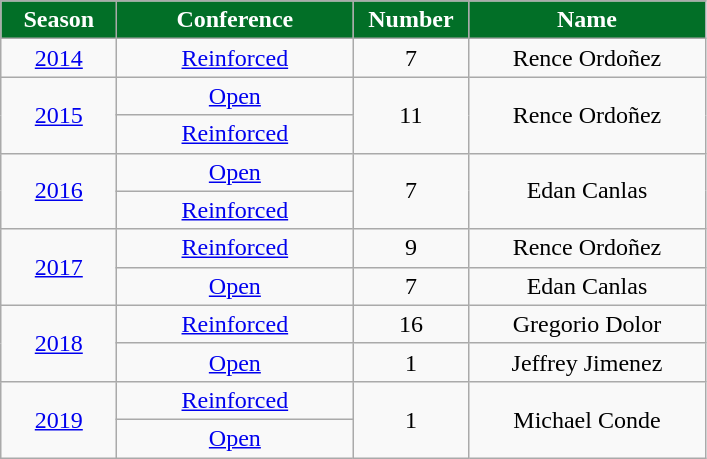<table class="wikitable">
<tr>
<th width=70px style="background: #026f27; color: #FFFFFF"><strong>Season</strong></th>
<th width=150px style="background: #026f27; color: #FFFFFF"><strong>Conference</strong></th>
<th width=70px style="background: #026f27; color: #FFFFFF"><strong>Number </strong></th>
<th width=150px style="background: #026f27; color: #FFFFFF;"><strong>Name</strong></th>
</tr>
<tr align="center">
<td><a href='#'>2014</a></td>
<td><a href='#'>Reinforced</a></td>
<td>7</td>
<td> Rence Ordoñez</td>
</tr>
<tr align="center">
<td rowspan="2"><a href='#'>2015</a></td>
<td><a href='#'>Open</a></td>
<td rowspan="2">11</td>
<td rowspan="2"> Rence Ordoñez</td>
</tr>
<tr align="center">
<td><a href='#'>Reinforced</a></td>
</tr>
<tr align="center">
<td rowspan="2"><a href='#'>2016</a></td>
<td><a href='#'>Open</a></td>
<td rowspan="2">7</td>
<td rowspan="2"> Edan Canlas</td>
</tr>
<tr align="center">
<td><a href='#'>Reinforced</a></td>
</tr>
<tr align="center">
<td rowspan="2"><a href='#'>2017</a></td>
<td><a href='#'>Reinforced</a></td>
<td>9</td>
<td> Rence Ordoñez</td>
</tr>
<tr align="center">
<td><a href='#'>Open</a></td>
<td>7</td>
<td> Edan Canlas</td>
</tr>
<tr align="center">
<td rowspan="2"><a href='#'>2018</a></td>
<td><a href='#'>Reinforced</a></td>
<td rowspan="1">16</td>
<td rowspan="1"> Gregorio Dolor</td>
</tr>
<tr align="center">
<td rowspan="1"><a href='#'>Open</a></td>
<td>1</td>
<td rowspan="1"> Jeffrey Jimenez</td>
</tr>
<tr align="center">
<td rowspan="2"><a href='#'>2019</a></td>
<td><a href='#'>Reinforced</a></td>
<td rowspan="2">1</td>
<td rowspan="2"> Michael Conde</td>
</tr>
<tr align="center">
<td rowspan="1"><a href='#'>Open</a></td>
</tr>
</table>
